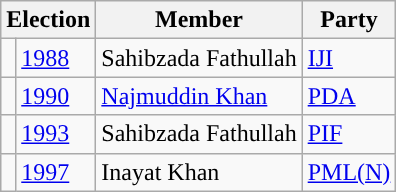<table class="wikitable">
<tr>
<th colspan="2">Election</th>
<th>Member</th>
<th>Party</th>
</tr>
<tr>
<td style="background-color: "></td>
<td><a href='#'>1988</a></td>
<td>Sahibzada Fathullah</td>
<td><a href='#'>IJI</a></td>
</tr>
<tr>
<td style="background-color: "></td>
<td><a href='#'>1990</a></td>
<td><a href='#'>Najmuddin Khan</a></td>
<td><a href='#'>PDA</a></td>
</tr>
<tr>
<td style="background-color: "></td>
<td><a href='#'>1993</a></td>
<td>Sahibzada Fathullah</td>
<td><a href='#'>PIF</a></td>
</tr>
<tr>
<td style="background-color: "></td>
<td><a href='#'>1997</a></td>
<td>Inayat Khan</td>
<td><a href='#'>PML(N)</a></td>
</tr>
</table>
